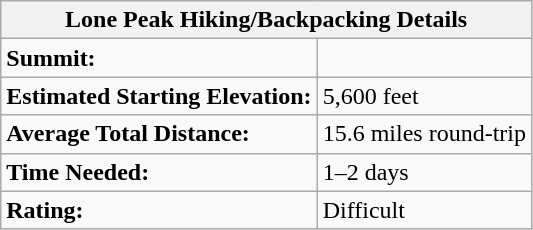<table class="wikitable">
<tr>
<th colspan="2">Lone Peak Hiking/Backpacking Details</th>
</tr>
<tr>
<td><strong>Summit:</strong></td>
<td></td>
</tr>
<tr>
<td><strong>Estimated Starting Elevation:</strong></td>
<td>5,600 feet</td>
</tr>
<tr>
<td><strong>Average Total Distance:</strong></td>
<td>15.6 miles round-trip</td>
</tr>
<tr>
<td><strong>Time Needed:</strong></td>
<td>1–2 days</td>
</tr>
<tr>
<td><strong>Rating:</strong></td>
<td>Difficult</td>
</tr>
</table>
